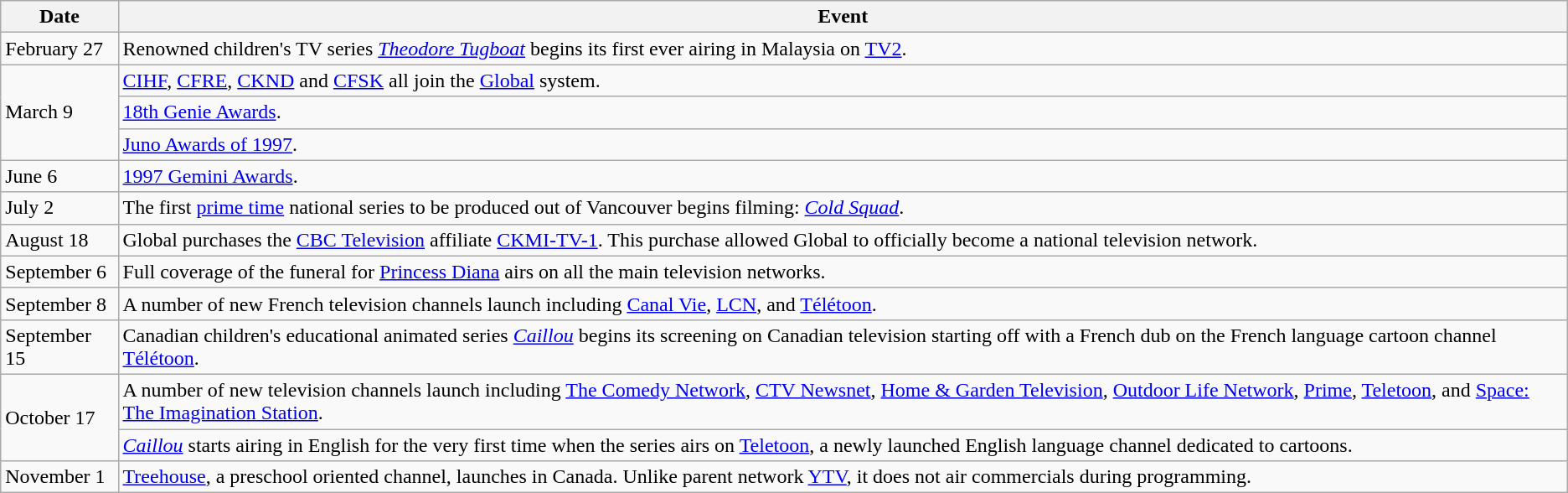<table class="wikitable">
<tr>
<th>Date</th>
<th>Event</th>
</tr>
<tr>
<td>February 27</td>
<td>Renowned children's TV series <em><a href='#'>Theodore Tugboat</a></em> begins its first ever airing in Malaysia on <a href='#'>TV2</a>.</td>
</tr>
<tr>
<td rowspan="3">March 9</td>
<td><a href='#'>CIHF</a>, <a href='#'>CFRE</a>, <a href='#'>CKND</a> and <a href='#'>CFSK</a> all join the <a href='#'>Global</a> system.</td>
</tr>
<tr>
<td><a href='#'>18th Genie Awards</a>.</td>
</tr>
<tr>
<td><a href='#'>Juno Awards of 1997</a>.</td>
</tr>
<tr>
<td>June 6</td>
<td><a href='#'>1997 Gemini Awards</a>.</td>
</tr>
<tr>
<td>July 2</td>
<td>The first <a href='#'>prime time</a> national series to be produced out of Vancouver begins filming: <em><a href='#'>Cold Squad</a></em>.</td>
</tr>
<tr>
<td>August 18</td>
<td>Global purchases the <a href='#'>CBC Television</a> affiliate <a href='#'>CKMI-TV-1</a>. This purchase allowed Global to officially become a national television network.</td>
</tr>
<tr>
<td>September 6</td>
<td>Full coverage of the funeral for <a href='#'>Princess Diana</a> airs on all the main television networks.</td>
</tr>
<tr>
<td>September 8</td>
<td>A number of new French television channels launch including <a href='#'>Canal Vie</a>, <a href='#'>LCN</a>, and <a href='#'>Télétoon</a>.</td>
</tr>
<tr>
<td>September 15</td>
<td>Canadian children's educational animated series <em><a href='#'>Caillou</a></em> begins its screening on Canadian television starting off with a French dub on the French language cartoon channel <a href='#'>Télétoon</a>.</td>
</tr>
<tr>
<td rowspan="2">October 17</td>
<td>A number of new television channels launch including <a href='#'>The Comedy Network</a>, <a href='#'>CTV Newsnet</a>, <a href='#'>Home & Garden Television</a>, <a href='#'>Outdoor Life Network</a>, <a href='#'>Prime</a>, <a href='#'>Teletoon</a>, and <a href='#'>Space: The Imagination Station</a>.</td>
</tr>
<tr>
<td><em><a href='#'>Caillou</a></em> starts airing in English for the very first time when the series airs on <a href='#'>Teletoon</a>, a newly launched English language channel dedicated to cartoons.</td>
</tr>
<tr>
<td>November 1</td>
<td><a href='#'>Treehouse</a>, a preschool oriented channel, launches in Canada. Unlike parent network <a href='#'>YTV</a>, it does not air commercials during programming.</td>
</tr>
</table>
